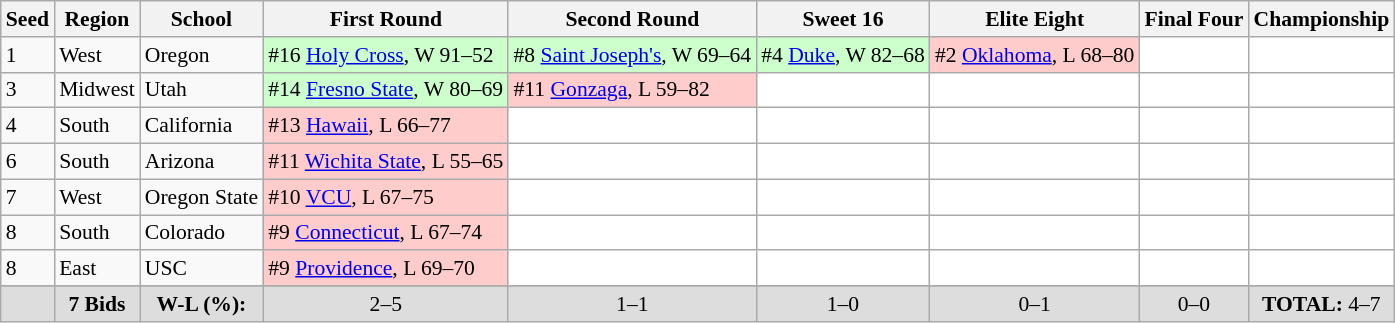<table class="sortable wikitable" style="white-space:nowrap; font-size:90%;">
<tr>
<th>Seed</th>
<th>Region</th>
<th>School</th>
<th>First Round</th>
<th>Second Round</th>
<th>Sweet 16</th>
<th>Elite Eight</th>
<th>Final Four</th>
<th>Championship</th>
</tr>
<tr>
<td>1</td>
<td>West</td>
<td>Oregon</td>
<td style="background:#cfc;">#16 <a href='#'>Holy Cross</a>, W 91–52</td>
<td style="background:#cfc;">#8 <a href='#'>Saint Joseph's</a>, W 69–64</td>
<td style="background:#cfc;">#4 <a href='#'>Duke</a>, W 82–68</td>
<td style="background:#fcc;">#2 <a href='#'>Oklahoma</a>, L 68–80</td>
<td style="background:#fff;"></td>
<td style="background:#fff;"></td>
</tr>
<tr>
<td>3</td>
<td>Midwest</td>
<td>Utah</td>
<td style="background:#cfc;">#14 <a href='#'>Fresno State</a>, W 80–69</td>
<td style="background:#fcc;">#11 <a href='#'>Gonzaga</a>, L 59–82</td>
<td style="background:#fff;"></td>
<td style="background:#fff;"></td>
<td style="background:#fff;"></td>
<td style="background:#fff;"></td>
</tr>
<tr>
<td>4</td>
<td>South</td>
<td>California</td>
<td style="background:#fcc;">#13 <a href='#'>Hawaii</a>, L 66–77</td>
<td style="background:#fff;"></td>
<td style="background:#fff;"></td>
<td style="background:#fff;"></td>
<td style="background:#fff;"></td>
<td style="background:#fff;"></td>
</tr>
<tr>
<td>6</td>
<td>South</td>
<td>Arizona</td>
<td style="background:#fcc;">#11 <a href='#'>Wichita State</a>, L 55–65</td>
<td style="background:#fff;"></td>
<td style="background:#fff;"></td>
<td style="background:#fff;"></td>
<td style="background:#fff;"></td>
<td style="background:#fff;"></td>
</tr>
<tr>
<td>7</td>
<td>West</td>
<td>Oregon State</td>
<td style="background:#fcc;">#10 <a href='#'>VCU</a>, L 67–75</td>
<td style="background:#fff;"></td>
<td style="background:#fff;"></td>
<td style="background:#fff;"></td>
<td style="background:#fff;"></td>
<td style="background:#fff;"></td>
</tr>
<tr>
<td>8</td>
<td>South</td>
<td>Colorado</td>
<td style="background:#fcc;">#9 <a href='#'>Connecticut</a>, L 67–74</td>
<td style="background:#fff;"></td>
<td style="background:#fff;"></td>
<td style="background:#fff;"></td>
<td style="background:#fff;"></td>
<td style="background:#fff;"></td>
</tr>
<tr>
<td>8</td>
<td>East</td>
<td>USC</td>
<td style="background:#fcc;">#9 <a href='#'>Providence</a>, L 69–70</td>
<td style="background:#fff;"></td>
<td style="background:#fff;"></td>
<td style="background:#fff;"></td>
<td style="background:#fff;"></td>
<td style="background:#fff;"></td>
</tr>
<tr>
</tr>
<tr class="sortbottom"  style="text-align:center; background:#ddd;">
<td></td>
<td><strong>7 Bids</strong></td>
<td><strong>W-L (%):</strong></td>
<td>2–5 </td>
<td>1–1 </td>
<td>1–0 </td>
<td>0–1 </td>
<td>0–0 </td>
<td><strong>TOTAL:</strong> 4–7 </td>
</tr>
</table>
